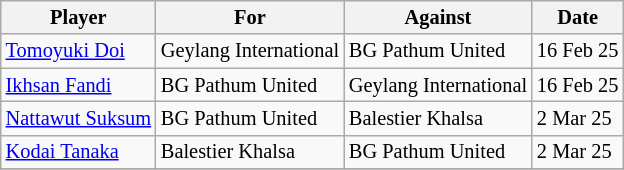<table class="wikitable plainrowheaders sortable" style="font-size:85%">
<tr>
<th>Player</th>
<th>For</th>
<th>Against</th>
<th>Date</th>
</tr>
<tr>
<td> <a href='#'>Tomoyuki Doi</a></td>
<td>Geylang International</td>
<td>BG Pathum United</td>
<td>16 Feb 25</td>
</tr>
<tr>
<td> <a href='#'>Ikhsan Fandi</a></td>
<td>BG Pathum United</td>
<td>Geylang International</td>
<td>16 Feb 25</td>
</tr>
<tr>
<td> <a href='#'>Nattawut Suksum</a></td>
<td>BG Pathum United</td>
<td>Balestier Khalsa</td>
<td>2 Mar 25</td>
</tr>
<tr>
<td> <a href='#'>Kodai Tanaka</a></td>
<td>Balestier Khalsa</td>
<td>BG Pathum United</td>
<td>2 Mar 25</td>
</tr>
<tr>
</tr>
</table>
